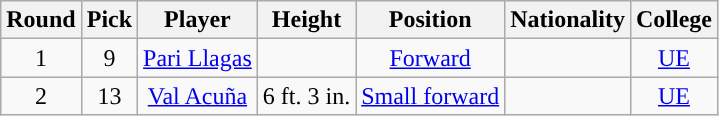<table class="wikitable sortable sortable">
<tr>
<th>Round</th>
<th>Pick</th>
<th>Player</th>
<th>Height</th>
<th>Position</th>
<th>Nationality</th>
<th>College</th>
</tr>
<tr style="text-align: center">
<td>1</td>
<td>9</td>
<td><a href='#'>Pari Llagas</a></td>
<td></td>
<td><a href='#'>Forward</a></td>
<td></td>
<td><a href='#'>UE</a></td>
</tr>
<tr style="text-align: center">
<td>2</td>
<td>13</td>
<td><a href='#'>Val Acuña</a></td>
<td>6 ft. 3 in.</td>
<td><a href='#'>Small forward</a></td>
<td></td>
<td><a href='#'>UE</a></td>
</tr>
</table>
